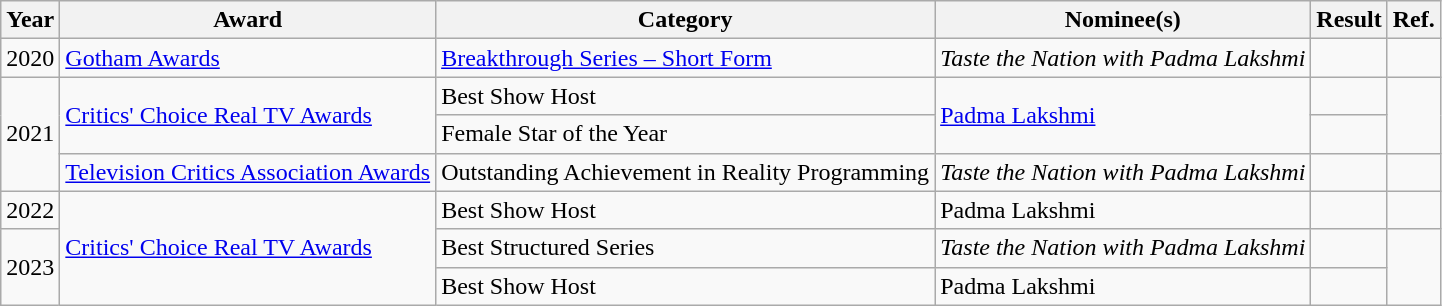<table class="wikitable">
<tr>
<th>Year</th>
<th>Award</th>
<th>Category</th>
<th>Nominee(s)</th>
<th>Result</th>
<th>Ref.</th>
</tr>
<tr>
<td>2020</td>
<td><a href='#'>Gotham Awards</a></td>
<td><a href='#'>Breakthrough Series – Short Form</a></td>
<td><em>Taste the Nation with Padma Lakshmi</em></td>
<td></td>
<td style="text-align:center;"></td>
</tr>
<tr>
<td rowspan="3">2021</td>
<td rowspan="2"><a href='#'>Critics' Choice Real TV Awards</a></td>
<td>Best Show Host</td>
<td rowspan="2"><a href='#'>Padma Lakshmi</a></td>
<td></td>
<td rowspan="2" style="text-align:center;"></td>
</tr>
<tr>
<td>Female Star of the Year</td>
<td></td>
</tr>
<tr>
<td><a href='#'>Television Critics Association Awards</a></td>
<td>Outstanding Achievement in Reality Programming</td>
<td><em>Taste the Nation with Padma Lakshmi</em></td>
<td></td>
<td style="text-align:center;"></td>
</tr>
<tr>
<td>2022</td>
<td rowspan="3"><a href='#'>Critics' Choice Real TV Awards</a></td>
<td>Best Show Host</td>
<td>Padma Lakshmi</td>
<td></td>
<td style="text-align:center;"></td>
</tr>
<tr>
<td rowspan="2">2023</td>
<td>Best Structured Series</td>
<td><em>Taste the Nation with Padma Lakshmi</em></td>
<td></td>
<td rowspan="2" style="text-align:center;"></td>
</tr>
<tr>
<td>Best Show Host</td>
<td>Padma Lakshmi</td>
<td></td>
</tr>
</table>
